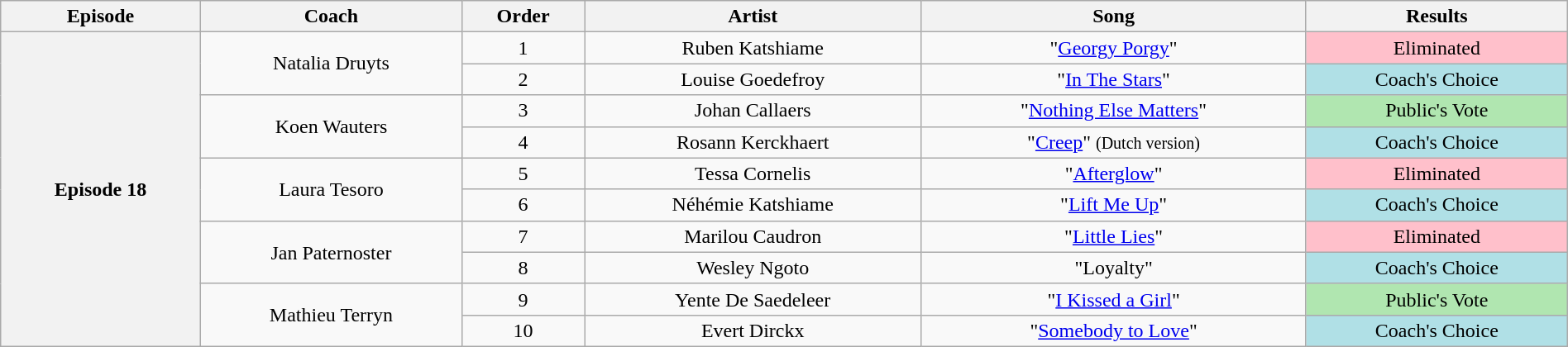<table class="wikitable" style="text-align:center; width:100%">
<tr>
<th>Episode</th>
<th>Coach</th>
<th>Order</th>
<th>Artist</th>
<th>Song</th>
<th>Results</th>
</tr>
<tr>
<th rowspan="10">Episode 18<br></th>
<td rowspan="2">Natalia Druyts</td>
<td>1</td>
<td>Ruben Katshiame</td>
<td>"<a href='#'>Georgy Porgy</a>"</td>
<td style="background: pink">Eliminated</td>
</tr>
<tr>
<td>2</td>
<td>Louise Goedefroy</td>
<td>"<a href='#'>In The Stars</a>"</td>
<td style="background:#B0E0E6">Coach's Choice</td>
</tr>
<tr>
<td rowspan="2">Koen Wauters</td>
<td>3</td>
<td>Johan Callaers</td>
<td>"<a href='#'>Nothing Else Matters</a>"</td>
<td style="background:#b0e6b0">Public's Vote</td>
</tr>
<tr>
<td>4</td>
<td>Rosann Kerckhaert</td>
<td>"<a href='#'>Creep</a>" <small>(Dutch version)</small></td>
<td style="background:#B0E0E6">Coach's Choice</td>
</tr>
<tr>
<td rowspan="2">Laura Tesoro</td>
<td>5</td>
<td>Tessa Cornelis</td>
<td>"<a href='#'>Afterglow</a>"</td>
<td style="background: pink">Eliminated</td>
</tr>
<tr>
<td>6</td>
<td>Néhémie Katshiame</td>
<td>"<a href='#'>Lift Me Up</a>"</td>
<td style="background:#B0E0E6">Coach's Choice</td>
</tr>
<tr>
<td rowspan="2">Jan Paternoster</td>
<td>7</td>
<td>Marilou Caudron</td>
<td>"<a href='#'>Little Lies</a>"</td>
<td style="background: pink">Eliminated</td>
</tr>
<tr>
<td>8</td>
<td>Wesley Ngoto</td>
<td>"Loyalty"</td>
<td style="background:#B0E0E6">Coach's Choice</td>
</tr>
<tr>
<td rowspan="2">Mathieu Terryn</td>
<td>9</td>
<td>Yente De Saedeleer</td>
<td>"<a href='#'>I Kissed a Girl</a>"</td>
<td style="background:#b0e6b0">Public's Vote</td>
</tr>
<tr>
<td>10</td>
<td>Evert Dirckx</td>
<td>"<a href='#'>Somebody to Love</a>"</td>
<td style="background:#B0E0E6">Coach's Choice</td>
</tr>
</table>
